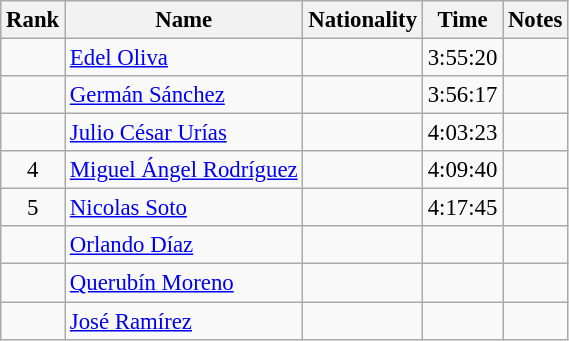<table class="wikitable sortable" style="text-align:center;font-size:95%">
<tr>
<th>Rank</th>
<th>Name</th>
<th>Nationality</th>
<th>Time</th>
<th>Notes</th>
</tr>
<tr>
<td></td>
<td align=left><a href='#'>Edel Oliva</a></td>
<td align=left></td>
<td>3:55:20</td>
<td></td>
</tr>
<tr>
<td></td>
<td align=left><a href='#'>Germán Sánchez</a></td>
<td align=left></td>
<td>3:56:17</td>
<td></td>
</tr>
<tr>
<td></td>
<td align=left><a href='#'>Julio César Urías</a></td>
<td align=left></td>
<td>4:03:23</td>
<td></td>
</tr>
<tr>
<td>4</td>
<td align=left><a href='#'>Miguel Ángel Rodríguez</a></td>
<td align=left></td>
<td>4:09:40</td>
<td></td>
</tr>
<tr>
<td>5</td>
<td align=left><a href='#'>Nicolas Soto</a></td>
<td align=left></td>
<td>4:17:45</td>
<td></td>
</tr>
<tr>
<td></td>
<td align=left><a href='#'>Orlando Díaz</a></td>
<td align=left></td>
<td></td>
<td></td>
</tr>
<tr>
<td></td>
<td align=left><a href='#'>Querubín Moreno</a></td>
<td align=left></td>
<td></td>
<td></td>
</tr>
<tr>
<td></td>
<td align=left><a href='#'>José Ramírez</a></td>
<td align=left></td>
<td></td>
<td></td>
</tr>
</table>
